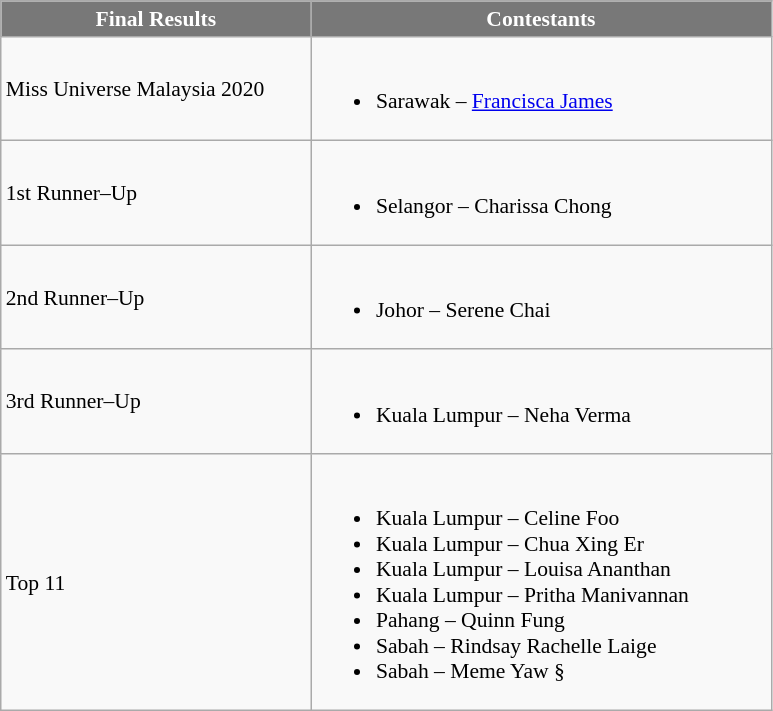<table class="wikitable sortable" style="font-size:90%;">
<tr>
<th style="width:200px;background-color:#787878;color:#FFFFFF;">Final Results</th>
<th style="width:300px;background-color:#787878;color:#FFFFFF;">Contestants</th>
</tr>
<tr>
<td>Miss Universe Malaysia 2020</td>
<td><br><ul><li>Sarawak –  <a href='#'>Francisca James</a></li></ul></td>
</tr>
<tr>
<td>1st Runner–Up</td>
<td><br><ul><li>Selangor  –  Charissa Chong</li></ul></td>
</tr>
<tr>
<td>2nd Runner–Up</td>
<td><br><ul><li>Johor  –  Serene Chai</li></ul></td>
</tr>
<tr>
<td>3rd Runner–Up</td>
<td><br><ul><li>Kuala Lumpur  –  Neha Verma</li></ul></td>
</tr>
<tr>
<td>Top 11</td>
<td><br><ul><li>Kuala Lumpur  –  Celine Foo</li><li>Kuala Lumpur  –  Chua Xing Er</li><li>Kuala Lumpur  –  Louisa Ananthan</li><li>Kuala Lumpur  –  Pritha Manivannan</li><li>Pahang  – Quinn Fung</li><li>Sabah  –  Rindsay Rachelle Laige</li><li>Sabah  –  Meme Yaw  §</li></ul></td>
</tr>
</table>
